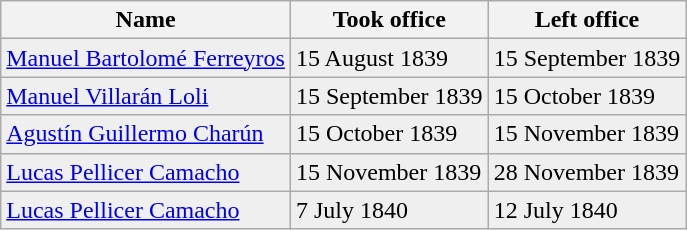<table class="wikitable">
<tr>
<th>Name</th>
<th>Took office</th>
<th>Left office</th>
</tr>
<tr bgcolor="efefef">
<td><a href='#'>Manuel Bartolomé Ferreyros</a></td>
<td>15 August 1839</td>
<td>15 September 1839</td>
</tr>
<tr bgcolor="efefef">
<td><a href='#'>Manuel Villarán Loli</a></td>
<td>15 September 1839</td>
<td>15 October 1839</td>
</tr>
<tr bgcolor="efefef">
<td><a href='#'>Agustín Guillermo Charún</a></td>
<td>15 October 1839</td>
<td>15 November 1839</td>
</tr>
<tr bgcolor="efefef">
<td><a href='#'>Lucas Pellicer Camacho</a></td>
<td>15 November 1839</td>
<td>28 November 1839</td>
</tr>
<tr bgcolor="efefef">
<td><a href='#'>Lucas Pellicer Camacho</a></td>
<td>7 July 1840</td>
<td>12 July 1840</td>
</tr>
</table>
